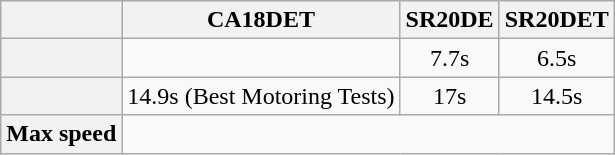<table class="wikitable" style="text-align: center;">
<tr>
<th></th>
<th>CA18DET</th>
<th>SR20DE</th>
<th>SR20DET</th>
</tr>
<tr>
<th style="text-align: left;"></th>
<td></td>
<td>7.7s</td>
<td>6.5s</td>
</tr>
<tr>
<th style="text-align: left;"></th>
<td>14.9s (Best Motoring Tests)</td>
<td>17s</td>
<td>14.5s</td>
</tr>
<tr>
<th style="text-align: left;">Max speed</th>
<td colspan="3"></td>
</tr>
</table>
